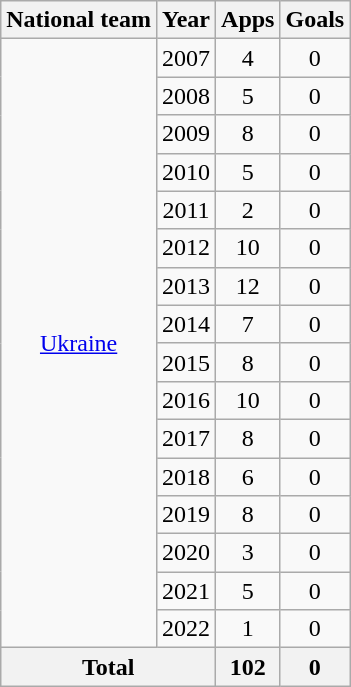<table class="wikitable" style="text-align:center">
<tr>
<th>National team</th>
<th>Year</th>
<th>Apps</th>
<th>Goals</th>
</tr>
<tr>
<td rowspan="16"><a href='#'>Ukraine</a></td>
<td>2007</td>
<td>4</td>
<td>0</td>
</tr>
<tr>
<td>2008</td>
<td>5</td>
<td>0</td>
</tr>
<tr>
<td>2009</td>
<td>8</td>
<td>0</td>
</tr>
<tr>
<td>2010</td>
<td>5</td>
<td>0</td>
</tr>
<tr>
<td>2011</td>
<td>2</td>
<td>0</td>
</tr>
<tr>
<td>2012</td>
<td>10</td>
<td>0</td>
</tr>
<tr>
<td>2013</td>
<td>12</td>
<td>0</td>
</tr>
<tr>
<td>2014</td>
<td>7</td>
<td>0</td>
</tr>
<tr>
<td>2015</td>
<td>8</td>
<td>0</td>
</tr>
<tr>
<td>2016</td>
<td>10</td>
<td>0</td>
</tr>
<tr>
<td>2017</td>
<td>8</td>
<td>0</td>
</tr>
<tr>
<td>2018</td>
<td>6</td>
<td>0</td>
</tr>
<tr>
<td>2019</td>
<td>8</td>
<td>0</td>
</tr>
<tr>
<td>2020</td>
<td>3</td>
<td>0</td>
</tr>
<tr>
<td>2021</td>
<td>5</td>
<td>0</td>
</tr>
<tr>
<td>2022</td>
<td>1</td>
<td>0</td>
</tr>
<tr>
<th colspan="2">Total</th>
<th>102</th>
<th>0</th>
</tr>
</table>
